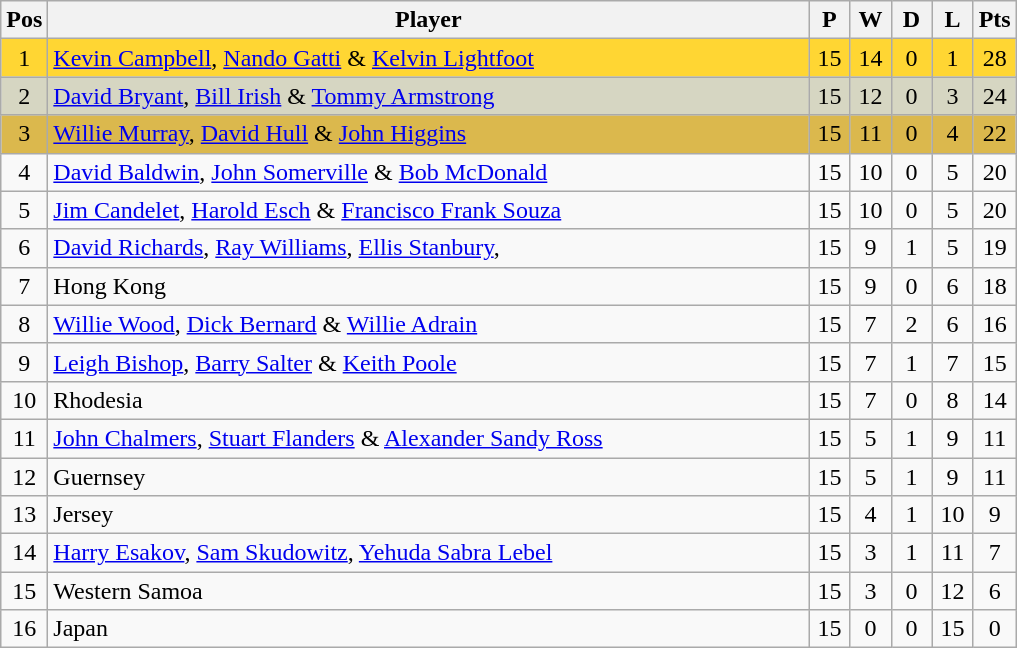<table class="wikitable" style="font-size: 100%">
<tr>
<th width=20>Pos</th>
<th width=500>Player</th>
<th width=20>P</th>
<th width=20>W</th>
<th width=20>D</th>
<th width=20>L</th>
<th width=20>Pts</th>
</tr>
<tr align=center style="background: #FFD633;">
<td>1</td>
<td align="left"> <a href='#'>Kevin Campbell</a>, <a href='#'>Nando Gatti</a> & <a href='#'>Kelvin Lightfoot</a></td>
<td>15</td>
<td>14</td>
<td>0</td>
<td>1</td>
<td>28</td>
</tr>
<tr align=center style="background: #D6D6C2;">
<td>2</td>
<td align="left"> <a href='#'>David Bryant</a>, <a href='#'>Bill Irish</a> & <a href='#'>Tommy Armstrong</a></td>
<td>15</td>
<td>12</td>
<td>0</td>
<td>3</td>
<td>24</td>
</tr>
<tr align=center style="background: #DBB84D;">
<td>3</td>
<td align="left"> <a href='#'>Willie Murray</a>, <a href='#'>David Hull</a> & <a href='#'>John Higgins</a></td>
<td>15</td>
<td>11</td>
<td>0</td>
<td>4</td>
<td>22</td>
</tr>
<tr align=center>
<td>4</td>
<td align="left"> <a href='#'>David Baldwin</a>, <a href='#'>John Somerville</a> & <a href='#'>Bob McDonald</a></td>
<td>15</td>
<td>10</td>
<td>0</td>
<td>5</td>
<td>20</td>
</tr>
<tr align=center>
<td>5</td>
<td align="left"> <a href='#'>Jim Candelet</a>, <a href='#'>Harold Esch</a> & <a href='#'>Francisco Frank Souza</a></td>
<td>15</td>
<td>10</td>
<td>0</td>
<td>5</td>
<td>20</td>
</tr>
<tr align=center>
<td>6</td>
<td align="left"> <a href='#'>David Richards</a>, <a href='#'>Ray Williams</a>, <a href='#'>Ellis Stanbury</a>,</td>
<td>15</td>
<td>9</td>
<td>1</td>
<td>5</td>
<td>19</td>
</tr>
<tr align=center>
<td>7</td>
<td align="left"> Hong Kong</td>
<td>15</td>
<td>9</td>
<td>0</td>
<td>6</td>
<td>18</td>
</tr>
<tr align=center>
<td>8</td>
<td align="left"> <a href='#'>Willie Wood</a>, <a href='#'>Dick Bernard</a> & <a href='#'>Willie Adrain</a></td>
<td>15</td>
<td>7</td>
<td>2</td>
<td>6</td>
<td>16</td>
</tr>
<tr align=center>
<td>9</td>
<td align="left"> <a href='#'>Leigh Bishop</a>, <a href='#'>Barry Salter</a> & <a href='#'>Keith Poole</a></td>
<td>15</td>
<td>7</td>
<td>1</td>
<td>7</td>
<td>15</td>
</tr>
<tr align=center>
<td>10</td>
<td align="left"> Rhodesia</td>
<td>15</td>
<td>7</td>
<td>0</td>
<td>8</td>
<td>14</td>
</tr>
<tr align=center>
<td>11</td>
<td align="left"> <a href='#'>John Chalmers</a>, <a href='#'>Stuart Flanders</a> & <a href='#'>Alexander Sandy Ross</a></td>
<td>15</td>
<td>5</td>
<td>1</td>
<td>9</td>
<td>11</td>
</tr>
<tr align=center>
<td>12</td>
<td align="left"> Guernsey</td>
<td>15</td>
<td>5</td>
<td>1</td>
<td>9</td>
<td>11</td>
</tr>
<tr align=center>
<td>13</td>
<td align="left"> Jersey</td>
<td>15</td>
<td>4</td>
<td>1</td>
<td>10</td>
<td>9</td>
</tr>
<tr align=center>
<td>14</td>
<td align="left"> <a href='#'>Harry Esakov</a>, <a href='#'>Sam Skudowitz</a>, <a href='#'>Yehuda Sabra Lebel</a></td>
<td>15</td>
<td>3</td>
<td>1</td>
<td>11</td>
<td>7</td>
</tr>
<tr align=center>
<td>15</td>
<td align="left"> Western Samoa</td>
<td>15</td>
<td>3</td>
<td>0</td>
<td>12</td>
<td>6</td>
</tr>
<tr align=center>
<td>16</td>
<td align="left"> Japan</td>
<td>15</td>
<td>0</td>
<td>0</td>
<td>15</td>
<td>0</td>
</tr>
</table>
